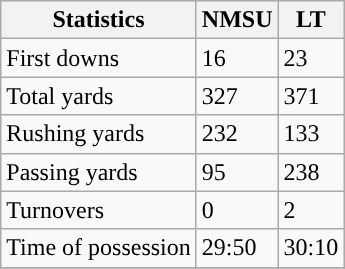<table class="wikitable" style="float: left;">
<tr>
<th>Statistics</th>
<th>NMSU</th>
<th>LT</th>
</tr>
<tr>
<td>First downs</td>
<td>16</td>
<td>23</td>
</tr>
<tr>
<td>Total yards</td>
<td>327</td>
<td>371</td>
</tr>
<tr>
<td>Rushing yards</td>
<td>232</td>
<td>133</td>
</tr>
<tr>
<td>Passing yards</td>
<td>95</td>
<td>238</td>
</tr>
<tr>
<td>Turnovers</td>
<td>0</td>
<td>2</td>
</tr>
<tr>
<td>Time of possession</td>
<td>29:50</td>
<td>30:10</td>
</tr>
<tr>
</tr>
</table>
